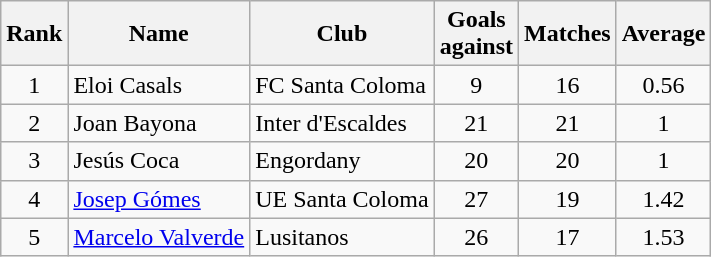<table class="wikitable" style="text-align:center">
<tr>
<th>Rank</th>
<th>Name</th>
<th>Club</th>
<th>Goals <br> against</th>
<th>Matches</th>
<th>Average</th>
</tr>
<tr>
<td>1</td>
<td align="left"> Eloi Casals</td>
<td align="left">FC Santa Coloma</td>
<td>9</td>
<td>16</td>
<td>0.56</td>
</tr>
<tr>
<td>2</td>
<td align="left"> Joan Bayona</td>
<td align="left">Inter d'Escaldes</td>
<td>21</td>
<td>21</td>
<td>1</td>
</tr>
<tr>
<td>3</td>
<td align="left"> Jesús Coca</td>
<td align="left">Engordany</td>
<td>20</td>
<td>20</td>
<td>1</td>
</tr>
<tr>
<td>4</td>
<td align="left"> <a href='#'>Josep Gómes</a></td>
<td align="left">UE Santa Coloma</td>
<td>27</td>
<td>19</td>
<td>1.42</td>
</tr>
<tr>
<td>5</td>
<td align="left"> <a href='#'>Marcelo Valverde</a></td>
<td align="left">Lusitanos</td>
<td>26</td>
<td>17</td>
<td>1.53</td>
</tr>
</table>
